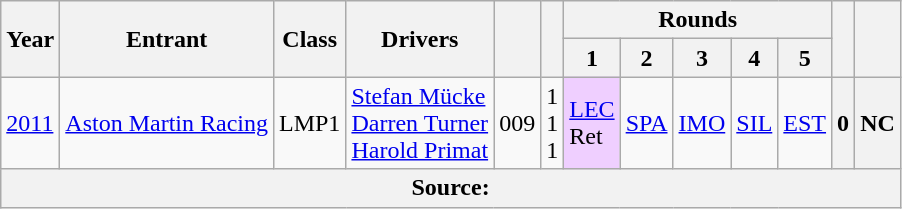<table class="wikitable">
<tr>
<th rowspan="2">Year</th>
<th rowspan="2">Entrant</th>
<th rowspan="2">Class</th>
<th rowspan="2">Drivers</th>
<th rowspan="2"></th>
<th rowspan="2"></th>
<th colspan="5">Rounds</th>
<th rowspan="2"></th>
<th rowspan="2"></th>
</tr>
<tr>
<th>1</th>
<th>2</th>
<th>3</th>
<th>4</th>
<th>5</th>
</tr>
<tr>
<td><a href='#'>2011</a></td>
<td> <a href='#'>Aston Martin Racing</a></td>
<td>LMP1</td>
<td> <a href='#'>Stefan Mücke</a><br> <a href='#'>Darren Turner</a><br> <a href='#'>Harold Primat</a></td>
<td>009</td>
<td>1<br>1<br>1</td>
<td style="background:#EFCFFF;"><a href='#'>LEC</a><br>Ret</td>
<td><a href='#'>SPA</a><br></td>
<td><a href='#'>IMO</a><br></td>
<td><a href='#'>SIL</a><br></td>
<td><a href='#'>EST</a><br></td>
<th>0</th>
<th>NC</th>
</tr>
<tr>
<th colspan="13">Source:</th>
</tr>
</table>
